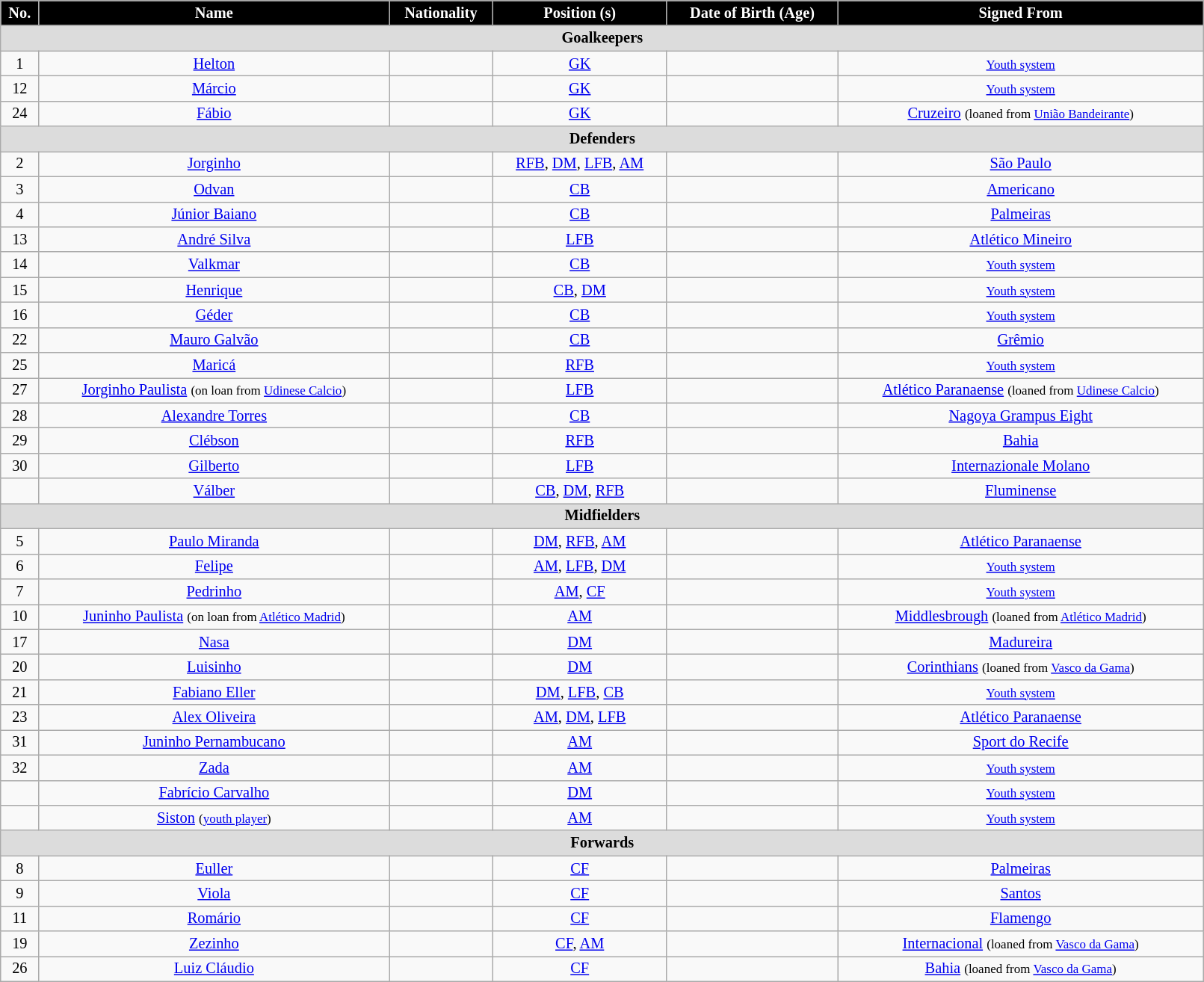<table class="wikitable"  style="text-align:center; font-size:85%; width:85%;">
<tr>
<th style="background:black; color:white; text-align:center;">No.</th>
<th style="background:black; color:white; text-align:center;">Name</th>
<th style="background:black; color:white; text-align:center;">Nationality</th>
<th style="background:black; color:white; text-align:center;">Position (s)</th>
<th style="background:black; color:white; text-align:center;">Date of Birth (Age)</th>
<th style="background:black; color:white; text-align:center;">Signed From</th>
</tr>
<tr>
<th colspan="6"  style="background:#dcdcdc; text-align:center;">Goalkeepers</th>
</tr>
<tr>
<td>1</td>
<td><a href='#'>Helton</a></td>
<td></td>
<td><a href='#'>GK</a></td>
<td></td>
<td><small><a href='#'>Youth system</a></small></td>
</tr>
<tr>
<td>12</td>
<td><a href='#'>Márcio</a></td>
<td></td>
<td><a href='#'>GK</a></td>
<td></td>
<td><small><a href='#'>Youth system</a></small></td>
</tr>
<tr>
<td>24</td>
<td><a href='#'>Fábio</a></td>
<td></td>
<td><a href='#'>GK</a></td>
<td></td>
<td> <a href='#'>Cruzeiro</a> <small>(loaned from <a href='#'>União Bandeirante</a>)</small></td>
</tr>
<tr>
<th colspan="6"  style="background:#dcdcdc; text-align:center;">Defenders</th>
</tr>
<tr>
<td>2</td>
<td><a href='#'>Jorginho</a></td>
<td></td>
<td><a href='#'>RFB</a>, <a href='#'>DM</a>, <a href='#'>LFB</a>, <a href='#'>AM</a></td>
<td></td>
<td> <a href='#'>São Paulo</a></td>
</tr>
<tr>
<td>3</td>
<td><a href='#'>Odvan</a></td>
<td></td>
<td><a href='#'>CB</a></td>
<td></td>
<td> <a href='#'>Americano</a></td>
</tr>
<tr>
<td>4</td>
<td><a href='#'>Júnior Baiano</a></td>
<td></td>
<td><a href='#'>CB</a></td>
<td></td>
<td> <a href='#'>Palmeiras</a></td>
</tr>
<tr>
<td>13</td>
<td><a href='#'>André Silva</a></td>
<td></td>
<td><a href='#'>LFB</a></td>
<td></td>
<td> <a href='#'>Atlético Mineiro</a></td>
</tr>
<tr>
<td>14</td>
<td><a href='#'>Valkmar</a></td>
<td></td>
<td><a href='#'>CB</a></td>
<td></td>
<td><small><a href='#'>Youth system</a></small></td>
</tr>
<tr>
<td>15</td>
<td><a href='#'>Henrique</a></td>
<td></td>
<td><a href='#'>CB</a>, <a href='#'>DM</a></td>
<td></td>
<td><small><a href='#'>Youth system</a></small></td>
</tr>
<tr>
<td>16</td>
<td><a href='#'>Géder</a></td>
<td></td>
<td><a href='#'>CB</a></td>
<td></td>
<td><small><a href='#'>Youth system</a></small></td>
</tr>
<tr>
<td>22</td>
<td><a href='#'>Mauro Galvão</a></td>
<td></td>
<td><a href='#'>CB</a></td>
<td></td>
<td> <a href='#'>Grêmio</a></td>
</tr>
<tr>
<td>25</td>
<td><a href='#'>Maricá</a></td>
<td></td>
<td><a href='#'>RFB</a></td>
<td></td>
<td><small><a href='#'>Youth system</a></small></td>
</tr>
<tr>
<td>27</td>
<td><a href='#'>Jorginho Paulista</a> <small>(on loan from <a href='#'>Udinese Calcio</a>)</small></td>
<td></td>
<td><a href='#'>LFB</a></td>
<td></td>
<td> <a href='#'>Atlético Paranaense</a> <small>(loaned from <a href='#'>Udinese Calcio</a>)</small></td>
</tr>
<tr>
<td>28</td>
<td><a href='#'>Alexandre Torres</a></td>
<td></td>
<td><a href='#'>CB</a></td>
<td></td>
<td> <a href='#'>Nagoya Grampus Eight</a></td>
</tr>
<tr>
<td>29</td>
<td><a href='#'>Clébson</a></td>
<td></td>
<td><a href='#'>RFB</a></td>
<td></td>
<td> <a href='#'>Bahia</a></td>
</tr>
<tr>
<td>30</td>
<td><a href='#'>Gilberto</a></td>
<td></td>
<td><a href='#'>LFB</a></td>
<td></td>
<td> <a href='#'>Internazionale Molano</a></td>
</tr>
<tr>
<td></td>
<td><a href='#'>Válber</a></td>
<td></td>
<td><a href='#'>CB</a>, <a href='#'>DM</a>, <a href='#'>RFB</a></td>
<td></td>
<td> <a href='#'>Fluminense</a></td>
</tr>
<tr>
<th colspan="7"  style="background:#dcdcdc; text-align:center;">Midfielders</th>
</tr>
<tr>
<td>5</td>
<td><a href='#'>Paulo Miranda</a></td>
<td></td>
<td><a href='#'>DM</a>, <a href='#'>RFB</a>, <a href='#'>AM</a></td>
<td></td>
<td> <a href='#'>Atlético Paranaense</a></td>
</tr>
<tr>
<td>6</td>
<td><a href='#'>Felipe</a></td>
<td></td>
<td><a href='#'>AM</a>, <a href='#'>LFB</a>, <a href='#'>DM</a></td>
<td></td>
<td><small><a href='#'>Youth system</a></small></td>
</tr>
<tr>
<td>7</td>
<td><a href='#'>Pedrinho</a></td>
<td></td>
<td><a href='#'>AM</a>, <a href='#'>CF</a></td>
<td></td>
<td><small><a href='#'>Youth system</a></small></td>
</tr>
<tr>
<td>10</td>
<td><a href='#'>Juninho Paulista</a> <small>(on loan from <a href='#'>Atlético Madrid</a>)</small></td>
<td></td>
<td><a href='#'>AM</a></td>
<td></td>
<td> <a href='#'>Middlesbrough</a>  <small>(loaned from <a href='#'>Atlético Madrid</a>)</small></td>
</tr>
<tr>
<td>17</td>
<td><a href='#'>Nasa</a></td>
<td></td>
<td><a href='#'>DM</a></td>
<td></td>
<td> <a href='#'>Madureira</a></td>
</tr>
<tr>
<td>20</td>
<td><a href='#'>Luisinho</a></td>
<td></td>
<td><a href='#'>DM</a></td>
<td></td>
<td> <a href='#'>Corinthians</a> <small>(loaned from <a href='#'>Vasco da Gama</a>)</small></td>
</tr>
<tr>
<td>21</td>
<td><a href='#'>Fabiano Eller</a></td>
<td></td>
<td><a href='#'>DM</a>, <a href='#'>LFB</a>, <a href='#'>CB</a></td>
<td></td>
<td><small><a href='#'>Youth system</a></small></td>
</tr>
<tr>
<td>23</td>
<td><a href='#'>Alex Oliveira</a></td>
<td></td>
<td><a href='#'>AM</a>, <a href='#'>DM</a>, <a href='#'>LFB</a></td>
<td></td>
<td> <a href='#'>Atlético Paranaense</a></td>
</tr>
<tr>
<td>31</td>
<td><a href='#'>Juninho Pernambucano</a></td>
<td></td>
<td><a href='#'>AM</a></td>
<td></td>
<td> <a href='#'>Sport do Recife</a></td>
</tr>
<tr>
<td>32</td>
<td><a href='#'>Zada</a></td>
<td></td>
<td><a href='#'>AM</a></td>
<td></td>
<td><small><a href='#'>Youth system</a></small></td>
</tr>
<tr>
<td></td>
<td><a href='#'>Fabrício Carvalho</a></td>
<td></td>
<td><a href='#'>DM</a></td>
<td></td>
<td><small><a href='#'>Youth system</a></small></td>
</tr>
<tr>
<td></td>
<td><a href='#'>Siston</a> <small>(<a href='#'>youth player</a>)</small></td>
<td></td>
<td><a href='#'>AM</a></td>
<td></td>
<td><small><a href='#'>Youth system</a></small></td>
</tr>
<tr>
<th colspan="11"  style="background:#dcdcdc; text-align:center;">Forwards</th>
</tr>
<tr>
<td>8</td>
<td><a href='#'>Euller</a></td>
<td></td>
<td><a href='#'>CF</a></td>
<td></td>
<td> <a href='#'>Palmeiras</a></td>
</tr>
<tr>
<td>9</td>
<td><a href='#'>Viola</a></td>
<td></td>
<td><a href='#'>CF</a></td>
<td></td>
<td> <a href='#'>Santos</a></td>
</tr>
<tr>
<td>11</td>
<td><a href='#'>Romário</a></td>
<td></td>
<td><a href='#'>CF</a></td>
<td></td>
<td> <a href='#'>Flamengo</a></td>
</tr>
<tr>
<td>19</td>
<td><a href='#'>Zezinho</a></td>
<td></td>
<td><a href='#'>CF</a>, <a href='#'>AM</a></td>
<td></td>
<td> <a href='#'>Internacional</a> <small>(loaned from <a href='#'>Vasco da Gama</a>)</small></td>
</tr>
<tr>
<td>26</td>
<td><a href='#'>Luiz Cláudio</a></td>
<td></td>
<td><a href='#'>CF</a></td>
<td></td>
<td> <a href='#'>Bahia</a> <small>(loaned from <a href='#'>Vasco da Gama</a>)</small></td>
</tr>
</table>
